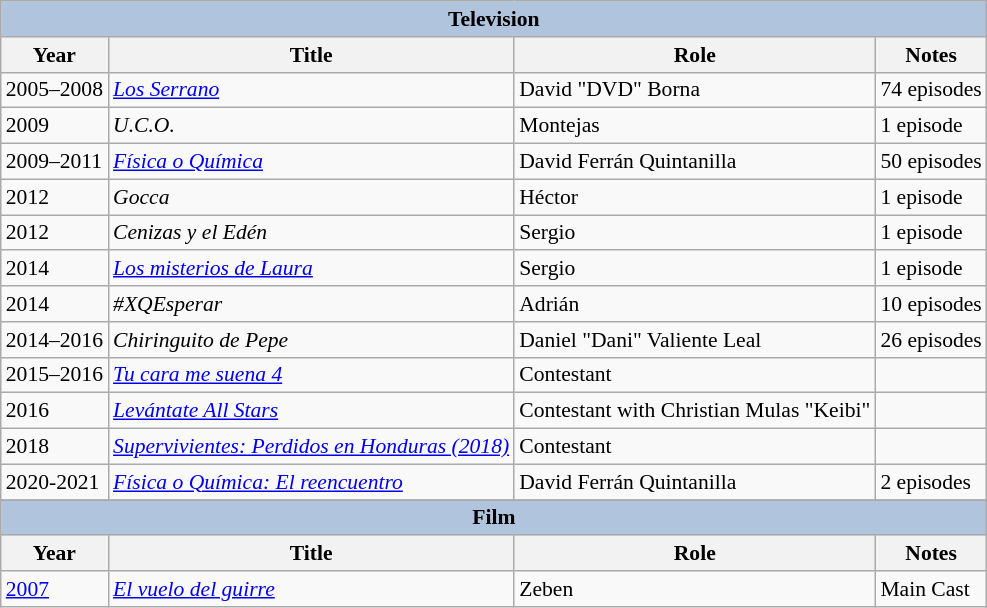<table class="wikitable" style="font-size: 90%;">
<tr>
<th colspan="4" style="background: LightSteelBlue;">Television</th>
</tr>
<tr>
<th>Year</th>
<th>Title</th>
<th>Role</th>
<th>Notes</th>
</tr>
<tr>
<td>2005–2008</td>
<td><em><a href='#'>Los Serrano</a></em></td>
<td>David "DVD" Borna</td>
<td>74 episodes</td>
</tr>
<tr>
<td>2009</td>
<td><em>U.C.O.</em></td>
<td>Montejas</td>
<td>1 episode</td>
</tr>
<tr>
<td>2009–2011</td>
<td><em><a href='#'>Física o Química</a></em></td>
<td>David Ferrán Quintanilla</td>
<td>50 episodes</td>
</tr>
<tr>
<td>2012</td>
<td><em>Gocca</em></td>
<td>Héctor</td>
<td>1 episode</td>
</tr>
<tr>
<td>2012</td>
<td><em>Cenizas y el Edén</em></td>
<td>Sergio</td>
<td>1 episode</td>
</tr>
<tr>
<td>2014</td>
<td><em><a href='#'>Los misterios de Laura</a></em></td>
<td>Sergio</td>
<td>1 episode</td>
</tr>
<tr>
<td>2014</td>
<td><em>#XQEsperar</em></td>
<td>Adrián</td>
<td>10 episodes</td>
</tr>
<tr>
<td>2014–2016</td>
<td><em>Chiringuito de Pepe</em></td>
<td>Daniel "Dani" Valiente Leal</td>
<td>26 episodes</td>
</tr>
<tr>
<td>2015–2016</td>
<td><em><a href='#'>Tu cara me suena 4</a></em></td>
<td>Contestant</td>
<td></td>
</tr>
<tr>
<td>2016</td>
<td><em><a href='#'>Levántate All Stars</a></em></td>
<td>Contestant with Christian Mulas "Keibi"</td>
<td></td>
</tr>
<tr>
<td>2018</td>
<td><em><a href='#'>Supervivientes: Perdidos en Honduras (2018)</a></em></td>
<td>Contestant</td>
<td></td>
</tr>
<tr>
<td>2020-2021</td>
<td><em><a href='#'>Física o Química: El reencuentro</a></em></td>
<td>David Ferrán Quintanilla</td>
<td>2 episodes</td>
</tr>
<tr>
</tr>
<tr>
<th colspan="4" style="background: LightSteelBlue;">Film</th>
</tr>
<tr>
<th>Year</th>
<th>Title</th>
<th>Role</th>
<th>Notes</th>
</tr>
<tr>
<td><a href='#'>2007</a></td>
<td><em><a href='#'>El vuelo del guirre</a></em></td>
<td>Zeben</td>
<td>Main Cast</td>
</tr>
</table>
